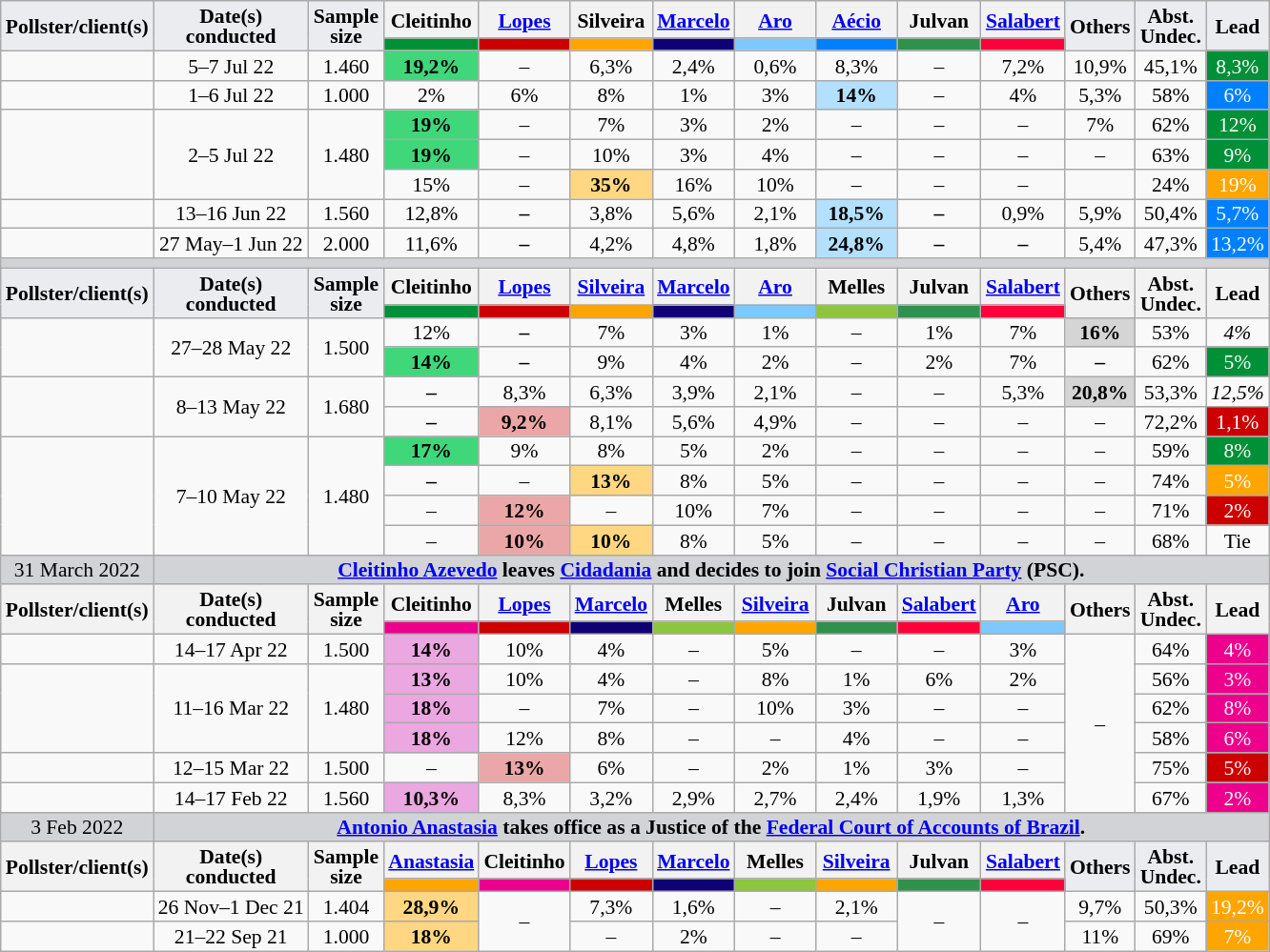<table class="wikitable sortable" style="text-align:center;font-size:90%;line-height:14px;">
<tr>
<td rowspan="2" style="background:#eaecf0;"><strong>Pollster/client(s)</strong></td>
<td rowspan="2" style="background:#eaecf0;"><strong>Date(s)<br>conducted</strong></td>
<td rowspan="2" style="background:#eaecf0;"><strong>Sample <br>size</strong></td>
<th class="unsortable" style="width:50px;"><strong>Cleitinho</strong><br></th>
<th class="unsortable" style="width:50px;"><strong><a href='#'>Lopes</a></strong><br></th>
<th class="unsortable" style="width:50px;"><strong>Silveira</strong><br></th>
<th class="unsortable" style="width:50px;"><strong><a href='#'>Marcelo</a></strong><br></th>
<th class="unsortable" style="width:50px;"><strong><a href='#'>Aro</a></strong><br></th>
<th class="unsortable" style="width:50px;"><strong><a href='#'>Aécio</a></strong><br></th>
<th class="unsortable" style="width:50px;"><strong>Julvan</strong><br></th>
<th class="unsortable" style="width:50px;"><strong><a href='#'>Salabert</a></strong><br></th>
<td rowspan="2" style="background:#eaecf0;"><strong>Others</strong></td>
<td rowspan="2" style="background:#eaecf0;"><strong>Abst.<br>Undec.</strong></td>
<td rowspan="2" style="background:#eaecf0;"><strong>Lead</strong></td>
</tr>
<tr>
<th class="sortable" data-sort-type="number" style="background:#009038;"></th>
<th class="sortable" data-sort-type="number" style="background:#CC0000;"></th>
<th class="sortable" data-sort-type="number" style="background:#FFA500;"></th>
<th class="sortable" data-sort-type="number" style="background:#0F0073;"></th>
<th class="sortable" data-sort-type="number" style="background:#7DC9FF;"></th>
<th class="sortable" data-sort-type="number" style="background:#0080FF;"></th>
<th class="sortable" data-sort-type="number" style="background:#30914D;"></th>
<th class="sortable" data-sort-type="number" style="background:#FD013A;"></th>
</tr>
<tr>
<td></td>
<td>5–7 Jul 22</td>
<td>1.460</td>
<td style="background-color:#40d77b;"><strong>19,2%</strong></td>
<td>–</td>
<td>6,3%</td>
<td>2,4%</td>
<td>0,6%</td>
<td>8,3%</td>
<td>–</td>
<td>7,2%</td>
<td>10,9%</td>
<td>45,1%</td>
<td style="background-color:#009038;color:#FFFFFF;">8,3%</td>
</tr>
<tr>
<td></td>
<td>1–6 Jul 22</td>
<td>1.000</td>
<td>2%</td>
<td>6%</td>
<td>8%</td>
<td>1%</td>
<td>3%</td>
<td style="background-color:#B3E0FF;"><strong>14%</strong></td>
<td>–</td>
<td>4%</td>
<td>5,3%</td>
<td>58%</td>
<td style="background-color:#0080FF;color:#FFFFFF;">6%</td>
</tr>
<tr>
<td rowspan="3"></td>
<td rowspan="3">2–5 Jul 22</td>
<td rowspan="3">1.480</td>
<td style="background-color:#40d77b;"><strong>19%</strong></td>
<td>–</td>
<td>7%</td>
<td>3%</td>
<td>2%</td>
<td>–</td>
<td>–</td>
<td>–</td>
<td>7%</td>
<td>62%</td>
<td style="background-color:#009038;color:#FFFFFF;">12%</td>
</tr>
<tr>
<td style="background-color:#40d77b;"><strong>19%</strong></td>
<td>–</td>
<td>10%</td>
<td>3%</td>
<td>4%</td>
<td>–</td>
<td>–</td>
<td>–</td>
<td>–</td>
<td>63%</td>
<td style="background-color:#009038;color:#FFFFFF;">9%</td>
</tr>
<tr>
<td>15%</td>
<td>–</td>
<td style="background-color:#ffd782;"><strong>35%</strong></td>
<td>16%</td>
<td>10%</td>
<td>–</td>
<td>–</td>
<td>–</td>
<td></td>
<td>24%</td>
<td style="background-color:#FFA500;color:#FFFFFF;">19%</td>
</tr>
<tr>
<td></td>
<td>13–16 Jun 22</td>
<td>1.560</td>
<td>12,8%</td>
<td><strong>–</strong></td>
<td>3,8%</td>
<td>5,6%</td>
<td>2,1%</td>
<td style="background-color:#B3E0FF;"><strong>18,5%</strong></td>
<td><strong>–</strong></td>
<td>0,9%</td>
<td>5,9%</td>
<td>50,4%</td>
<td style="background-color:#0080FF;color:#FFFFFF;">5,7%</td>
</tr>
<tr>
<td></td>
<td>27 May–1 Jun 22</td>
<td>2.000</td>
<td>11,6%</td>
<td><strong>–</strong></td>
<td>4,2%</td>
<td>4,8%</td>
<td>1,8%</td>
<td style="background-color:#B3E0FF;"><strong>24,8%</strong></td>
<td><strong>–</strong></td>
<td><strong>–</strong></td>
<td>5,4%</td>
<td>47,3%</td>
<td style="background-color:#0080FF;color:#FFFFFF;">13,2%</td>
</tr>
<tr>
<td colspan="14" style="background:#d1d3d7;"></td>
</tr>
<tr>
<td rowspan="2" style="background:#eaecf0;"><strong>Pollster/client(s)</strong></td>
<td rowspan="2" style="background:#eaecf0;"><strong>Date(s)<br>conducted</strong></td>
<td rowspan="2" style="background:#eaecf0;"><strong>Sample <br>size</strong></td>
<th class="unsortable" style="width:50px;"><strong>Cleitinho</strong><br><strong></strong></th>
<th class="unsortable" style="width:50px;"><strong><a href='#'>Lopes</a><br></strong></th>
<th class="unsortable" style="width:50px;"><strong><a href='#'>Silveira</a></strong><br></th>
<th class="unsortable" style="width:50px;"><strong><a href='#'>Marcelo</a><br></strong></th>
<th class="unsortable" style="width:50px;"><strong><a href='#'>Aro</a><br></strong></th>
<th class="unsortable" style="width:50px;"><strong>Melles<br></strong></th>
<th class="unsortable" style="width:50px;"><strong>Julvan<br></strong></th>
<th class="unsortable" style="width:50px;"><strong><a href='#'>Salabert</a><br></strong></th>
<th rowspan="2"><strong>Others</strong></th>
<th rowspan="2"><strong>Abst.<br>Undec.</strong></th>
<th rowspan="2" data-sort-type="number"><strong>Lead</strong></th>
</tr>
<tr>
<th class="sortable" data-sort-type="number" style="background:#009038;"></th>
<th class="sortable" data-sort-type="number" style="background:#CC0000;"></th>
<th class="sortable" data-sort-type="number" style="background:#FFA500;"></th>
<th class="sortable" data-sort-type="number" style="background:#0F0073;"></th>
<th class="sortable" data-sort-type="number" style="background:#7DC9FF;"></th>
<th class="sortable" data-sort-type="number" style="background:#8CC63E;"></th>
<th class="sortable" data-sort-type="number" style="background:#30914D;"></th>
<th class="sortable" data-sort-type="number" style="background:#FD013A;"></th>
</tr>
<tr>
<td rowspan="2"></td>
<td rowspan="2">27–28 May 22</td>
<td rowspan="2">1.500</td>
<td>12%</td>
<td><strong>–</strong></td>
<td>7%</td>
<td>3%</td>
<td>1%</td>
<td>–</td>
<td>1%</td>
<td>7%</td>
<td style="background-color:#D5D5D5;"><strong>16%</strong></td>
<td>53%</td>
<td><em>4%</em></td>
</tr>
<tr>
<td style="background-color:#40d77b;"><strong>14%</strong></td>
<td><strong>–</strong></td>
<td>9%</td>
<td>4%</td>
<td>2%</td>
<td>–</td>
<td>2%</td>
<td>7%</td>
<td><strong>–</strong></td>
<td>62%</td>
<td style="background-color:#009038;color:#FFFFFF;">5%</td>
</tr>
<tr>
<td rowspan="2"></td>
<td rowspan="2">8–13 May 22</td>
<td rowspan="2">1.680</td>
<td><strong>–</strong></td>
<td>8,3%</td>
<td>6,3%</td>
<td>3,9%</td>
<td>2,1%</td>
<td>–</td>
<td>–</td>
<td>5,3%</td>
<td style="background-color:#D5D5D5;"><strong>20,8%</strong></td>
<td>53,3%</td>
<td><em>12,5%</em></td>
</tr>
<tr>
<td><strong>–</strong></td>
<td style="background-color:#eba7a7;"><strong>9,2%</strong></td>
<td>8,1%</td>
<td>5,6%</td>
<td>4,9%</td>
<td>–</td>
<td>–</td>
<td>–</td>
<td>–</td>
<td>72,2%</td>
<td style="background-color:#CC0000;color:#FFFFFF;">1,1%</td>
</tr>
<tr>
<td rowspan="4"></td>
<td rowspan="4">7–10 May 22</td>
<td rowspan="4">1.480</td>
<td style="background-color:#40d77b;"><strong>17%</strong></td>
<td>9%</td>
<td>8%</td>
<td>5%</td>
<td>2%</td>
<td>–</td>
<td>–</td>
<td>–</td>
<td>–</td>
<td>59%</td>
<td style="background-color:#009038;color:#FFFFFF;">8%</td>
</tr>
<tr>
<td><strong>–</strong></td>
<td>–</td>
<td style="background-color:#ffd782;"><strong>13%</strong></td>
<td>8%</td>
<td>5%</td>
<td>–</td>
<td>–</td>
<td>–</td>
<td>–</td>
<td>74%</td>
<td style="background-color:#FFA500;color:#FFFFFF;">5%</td>
</tr>
<tr>
<td>–</td>
<td style="background-color:#eba7a7;"><strong>12%</strong></td>
<td>–</td>
<td>10%</td>
<td>7%</td>
<td>–</td>
<td>–</td>
<td>–</td>
<td>–</td>
<td>71%</td>
<td style="background-color:#CC0000;color:#FFFFFF;">2%</td>
</tr>
<tr>
<td>–</td>
<td style="background-color:#eba7a7;"><strong>10%</strong></td>
<td style="background-color:#ffd782;"><strong>10%</strong></td>
<td>8%</td>
<td>5%</td>
<td>–</td>
<td>–</td>
<td>–</td>
<td>–</td>
<td>68%</td>
<td>Tie</td>
</tr>
<tr>
<td data-sort-type="number" class="sortable" style="background:#d1d3d7;">31 March 2022</td>
<td colspan="13" data-sort-type="number" class="sortable" style="background:#d1d3d7;"><strong><a href='#'>Cleitinho Azevedo</a> leaves <a href='#'>Cidadania</a> and decides to join <a href='#'>Social Christian Party</a> (PSC).</strong></td>
</tr>
<tr>
<th rowspan="2">Pollster/client(s)</th>
<th rowspan="2">Date(s)<br>conducted</th>
<th rowspan="2" data-sort-type="number">Sample<br>size</th>
<th class="unsortable" style="width:50px;"><strong>Cleitinho</strong><br></th>
<th class="unsortable" style="width:50px;"><a href='#'>Lopes</a><br></th>
<th class="unsortable" style="width:50px;"><a href='#'>Marcelo</a><br></th>
<th class="unsortable" style="width:50px;"><strong>Melles</strong><br></th>
<th class="unsortable" style="width:50px;"><strong><a href='#'>Silveira</a></strong><br></th>
<th class="unsortable" style="width:50px;"><strong>Julvan</strong><br></th>
<th class="unsortable" style="width:50px;"><a href='#'>Salabert</a><br></th>
<th class="unsortable" style="width:50px;"><a href='#'>Aro</a><br></th>
<th rowspan="2" class="unsortable">Others</th>
<th rowspan="2" class="unsortable">Abst.<br>Undec.</th>
<th rowspan="2" data-sort-type="number">Lead</th>
</tr>
<tr>
<th class="sortable" data-sort-type="number" style="background:#EC008C;"></th>
<th class="sortable" data-sort-type="number" style="background:#CC0000;"></th>
<th class="sortable" data-sort-type="number" style="background:#0F0073;"></th>
<th class="sortable" data-sort-type="number" style="background:#8CC63E;"></th>
<th class="sortable" data-sort-type="number" style="background:#FFA500;"></th>
<th class="sortable" data-sort-type="number" style="background:#30914D;"></th>
<th class="sortable" data-sort-type="number" style="background:#FD013A;"></th>
<th class="sortable" data-sort-type="number" style="background:#7DC9FF;"></th>
</tr>
<tr>
<td></td>
<td>14–17 Apr 22</td>
<td>1.500</td>
<td style="background-color:#eba7e0;"><strong>14%</strong></td>
<td>10%</td>
<td>4%</td>
<td>–</td>
<td>5%</td>
<td>–</td>
<td>–</td>
<td>3%</td>
<td rowspan="6">–</td>
<td>64%</td>
<td style="background-color:#EC008C;color:#FFFFFF;">4%</td>
</tr>
<tr>
<td rowspan="3"></td>
<td rowspan="3">11–16 Mar 22</td>
<td rowspan="3">1.480</td>
<td style="background-color:#eba7e0;"><strong>13%</strong></td>
<td>10%</td>
<td>4%</td>
<td>–</td>
<td>8%</td>
<td>1%</td>
<td>6%</td>
<td>2%</td>
<td>56%</td>
<td style="background-color:#EC008C;color:#FFFFFF;">3%</td>
</tr>
<tr>
<td style="background-color:#eba7e0;"><strong>18%</strong></td>
<td>–</td>
<td>7%</td>
<td>–</td>
<td>10%</td>
<td>3%</td>
<td>–</td>
<td>–</td>
<td>62%</td>
<td style="background-color:#EC008C;color:#FFFFFF;">8%</td>
</tr>
<tr>
<td style="background-color:#eba7e0;"><strong>18%</strong></td>
<td>12%</td>
<td>8%</td>
<td>–</td>
<td>–</td>
<td>4%</td>
<td>–</td>
<td>–</td>
<td>58%</td>
<td style="background-color:#EC008C;color:#FFFFFF;">6%</td>
</tr>
<tr>
<td></td>
<td>12–15 Mar 22</td>
<td>1.500</td>
<td>–</td>
<td style="background-color:#eba7a7;"><strong>13%</strong></td>
<td>6%</td>
<td>–</td>
<td>2%</td>
<td>1%</td>
<td>3%</td>
<td>–</td>
<td>75%</td>
<td style="background-color:#CC0000;color:#FFFFFF;">5%</td>
</tr>
<tr>
<td></td>
<td>14–17 Feb 22</td>
<td>1.560</td>
<td style="background-color:#eba7e0;"><strong>10,3%</strong></td>
<td>8,3%</td>
<td>3,2%</td>
<td>2,9%</td>
<td>2,7%</td>
<td>2,4%</td>
<td>1,9%</td>
<td>1,3%</td>
<td>67%</td>
<td style="background-color:#EC008C;color:#FFFFFF;">2%</td>
</tr>
<tr>
<td data-sort-type="number" class="sortable" style="background:#d1d3d7;">3 Feb 2022</td>
<td colspan="13" data-sort-type="number" class="sortable" style="background:#d1d3d7;"><strong><a href='#'>Antonio Anastasia</a> takes office as a Justice of the <a href='#'>Federal Court of Accounts of Brazil</a>.</strong></td>
</tr>
<tr>
<th rowspan="2">Pollster/client(s)</th>
<th rowspan="2">Date(s)<br>conducted</th>
<th rowspan="2" data-sort-type="number">Sample<br>size</th>
<th class="unsortable" style="width:50px;"><a href='#'>Anastasia</a><br></th>
<th class="unsortable" style="width:50px;"><strong>Cleitinho</strong><br></th>
<th class="unsortable" style="width:50px;"><strong><a href='#'>Lopes</a></strong><br></th>
<th class="unsortable" style="width:50px;"><a href='#'>Marcelo</a><br></th>
<th class="unsortable" style="width:50px;"><strong>Melles</strong><br></th>
<th class="unsortable" style="width:50px;"><strong><a href='#'>Silveira</a></strong><br></th>
<th class="unsortable" style="width:50px;"><strong>Julvan</strong><br></th>
<th class="unsortable" style="width:50px;"><a href='#'>Salabert</a><br></th>
<td rowspan="2" style="background:#eaecf0;"><strong>Others</strong></td>
<td rowspan="2" style="background:#eaecf0;"><strong>Abst.<br>Undec.</strong></td>
<td rowspan="2" style="background:#eaecf0;"><strong>Lead</strong></td>
</tr>
<tr>
<th class="sortable" data-sort-type="number" style="background:#FFA500;"></th>
<th class="sortable" data-sort-type="number" style="background:#EC008C;"></th>
<th class="sortable" data-sort-type="number" style="background:#CC0000;"></th>
<th class="sortable" data-sort-type="number" style="background:#0F0073;"></th>
<th class="sortable" data-sort-type="number" style="background:#8CC63E;"></th>
<th class="sortable" data-sort-type="number" style="background:#FFA500;"></th>
<th class="sortable" data-sort-type="number" style="background:#30914D;"></th>
<th class="sortable" data-sort-type="number" style="background:#FD013A;"></th>
</tr>
<tr>
<td></td>
<td>26 Nov–1 Dec 21</td>
<td>1.404</td>
<td style="background-color:#ffd782;"><strong>28,9%</strong></td>
<td rowspan="2">–</td>
<td>7,3%</td>
<td>1,6%</td>
<td>–</td>
<td>2,1%</td>
<td rowspan="2">–</td>
<td rowspan="2">–</td>
<td>9,7%</td>
<td>50,3%</td>
<td style="background-color:#FFA500;color:#FFFFFF;">19,2%</td>
</tr>
<tr>
<td></td>
<td>21–22 Sep 21</td>
<td>1.000</td>
<td style="background-color:#ffd782;"><strong>18%</strong></td>
<td>–</td>
<td>2%</td>
<td>–</td>
<td>–</td>
<td>11%</td>
<td>69%</td>
<td style="background-color:#FFA500;color:#FFFFFF;">7%</td>
</tr>
</table>
